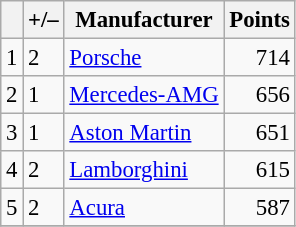<table class="wikitable" style="font-size: 95%;">
<tr>
<th scope="col"></th>
<th scope="col">+/–</th>
<th scope="col">Manufacturer</th>
<th scope="col">Points</th>
</tr>
<tr>
<td align=center>1</td>
<td align="left"> 2</td>
<td> <a href='#'>Porsche</a></td>
<td align=right>714</td>
</tr>
<tr>
<td align=center>2</td>
<td align="left"> 1</td>
<td> <a href='#'>Mercedes-AMG</a></td>
<td align=right>656</td>
</tr>
<tr>
<td align=center>3</td>
<td align="left"> 1</td>
<td> <a href='#'>Aston Martin</a></td>
<td align=right>651</td>
</tr>
<tr>
<td align=center>4</td>
<td align="left"> 2</td>
<td> <a href='#'>Lamborghini</a></td>
<td align=right>615</td>
</tr>
<tr>
<td align=center>5</td>
<td align="left"> 2</td>
<td> <a href='#'>Acura</a></td>
<td align=right>587</td>
</tr>
<tr>
</tr>
</table>
